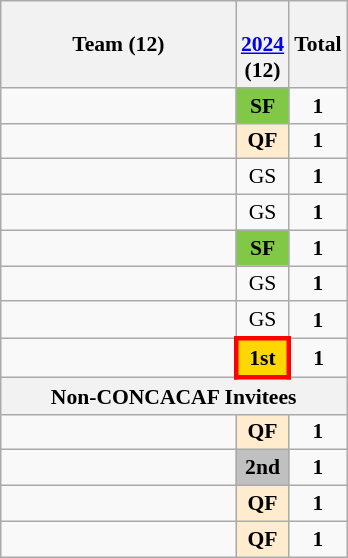<table class="wikitable" style="text-align:center; font-size:90%">
<tr>
<th width=150>Team (12)</th>
<th><br><a href='#'>2024</a><br> (12)</th>
<th>Total</th>
</tr>
<tr>
<td align=left></td>
<td style="background:#81c846"><strong>SF</strong></td>
<td><strong>1</strong></td>
</tr>
<tr>
<td align=left></td>
<td style="background:#ffebcd"><strong>QF</strong></td>
<td><strong>1</strong></td>
</tr>
<tr>
<td align=left></td>
<td>GS</td>
<td><strong>1</strong></td>
</tr>
<tr>
<td align=left></td>
<td>GS</td>
<td><strong>1</strong></td>
</tr>
<tr>
<td align=left></td>
<td style="background:#81c846"><strong>SF</strong></td>
<td><strong>1</strong></td>
</tr>
<tr>
<td align=left></td>
<td>GS</td>
<td><strong>1</strong></td>
</tr>
<tr>
<td align=left></td>
<td>GS</td>
<td><strong>1</strong></td>
</tr>
<tr>
<td align=left></td>
<td style="border: 3px solid red" bgcolor=Gold><strong>1st</strong></td>
<td><strong>1</strong></td>
</tr>
<tr>
<th colspan=13>Non-CONCACAF Invitees</th>
</tr>
<tr>
<td align=left></td>
<td style="background:#ffebcd"><strong>QF</strong></td>
<td><strong>1</strong></td>
</tr>
<tr>
<td align=left></td>
<td bgcolor=Silver><strong>2nd</strong></td>
<td><strong>1</strong></td>
</tr>
<tr>
<td align=left></td>
<td style="background:#ffebcd"><strong>QF</strong></td>
<td><strong>1</strong></td>
</tr>
<tr>
<td align=left></td>
<td style="background:#ffebcd"><strong>QF</strong></td>
<td><strong>1</strong></td>
</tr>
</table>
